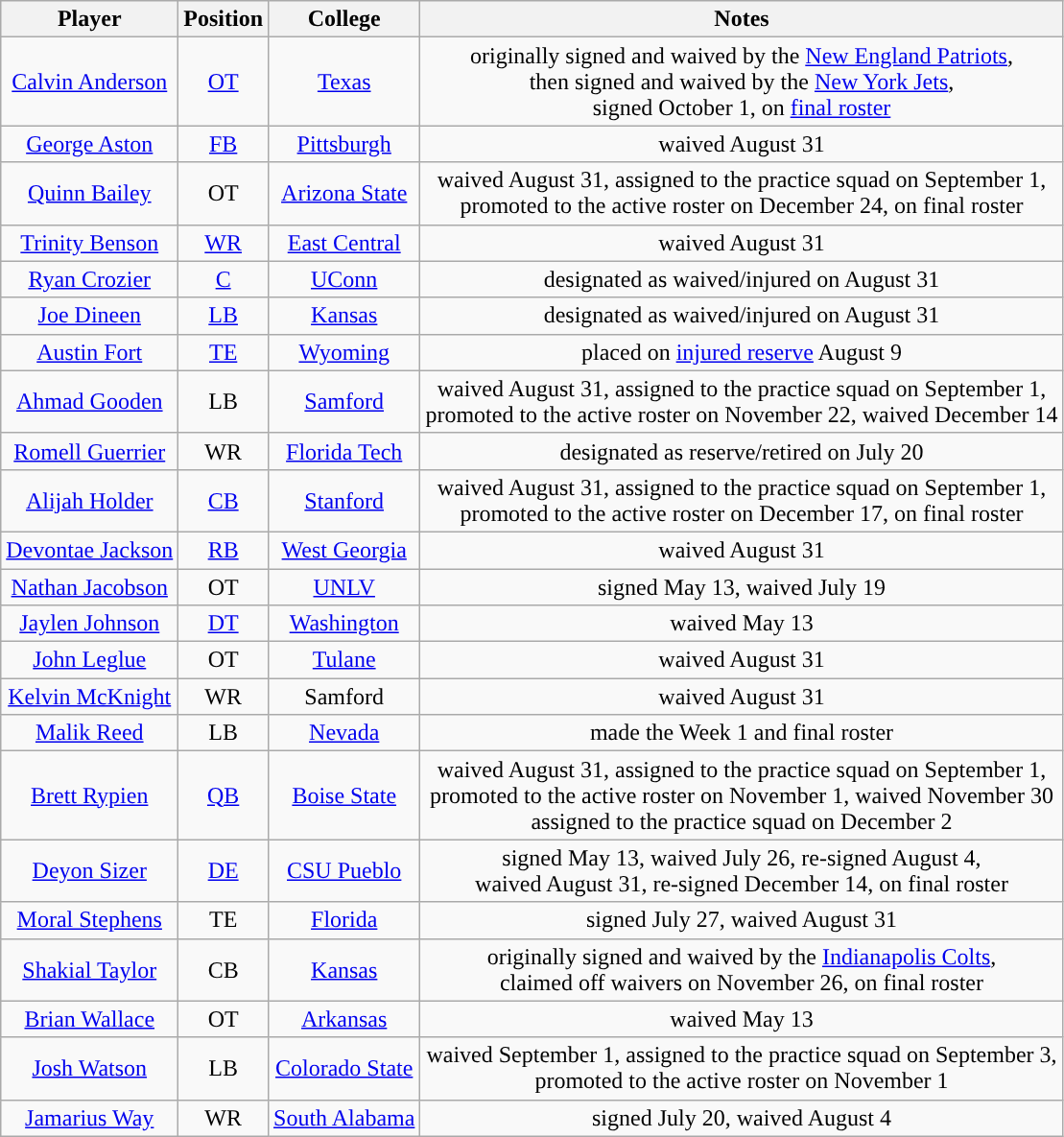<table class="wikitable" style="text-align:center">
<tr>
<th>Player</th>
<th>Position</th>
<th>College</th>
<th>Notes</th>
</tr>
<tr>
<td><a href='#'>Calvin Anderson</a></td>
<td><a href='#'>OT</a></td>
<td><a href='#'>Texas</a></td>
<td>originally signed and waived by the <a href='#'>New England Patriots</a>,<br>then signed and waived by the <a href='#'>New York Jets</a>,<br>signed October 1, on <a href='#'>final roster</a></td>
</tr>
<tr>
<td><a href='#'>George Aston</a></td>
<td><a href='#'>FB</a></td>
<td><a href='#'>Pittsburgh</a></td>
<td>waived August 31</td>
</tr>
<tr>
<td><a href='#'>Quinn Bailey</a></td>
<td>OT</td>
<td><a href='#'>Arizona State</a></td>
<td>waived August 31, assigned to the practice squad on September 1,<br>promoted to the active roster on December 24, on final roster</td>
</tr>
<tr>
<td><a href='#'>Trinity Benson</a></td>
<td><a href='#'>WR</a></td>
<td><a href='#'>East Central</a></td>
<td>waived August 31</td>
</tr>
<tr>
<td><a href='#'>Ryan Crozier</a></td>
<td><a href='#'>C</a></td>
<td><a href='#'>UConn</a></td>
<td>designated as waived/injured on August 31</td>
</tr>
<tr>
<td><a href='#'>Joe Dineen</a></td>
<td><a href='#'>LB</a></td>
<td><a href='#'>Kansas</a></td>
<td>designated as waived/injured on August 31</td>
</tr>
<tr>
<td><a href='#'>Austin Fort</a></td>
<td><a href='#'>TE</a></td>
<td><a href='#'>Wyoming</a></td>
<td>placed on <a href='#'>injured reserve</a> August 9</td>
</tr>
<tr>
<td><a href='#'>Ahmad Gooden</a></td>
<td>LB</td>
<td><a href='#'>Samford</a></td>
<td>waived August 31, assigned to the practice squad on September 1,<br>promoted to the active roster on November 22, waived December 14</td>
</tr>
<tr>
<td><a href='#'>Romell Guerrier</a></td>
<td>WR</td>
<td><a href='#'>Florida Tech</a></td>
<td>designated as reserve/retired on July 20</td>
</tr>
<tr>
<td><a href='#'>Alijah Holder</a></td>
<td><a href='#'>CB</a></td>
<td><a href='#'>Stanford</a></td>
<td>waived August 31, assigned to the practice squad on September 1,<br> promoted to the active roster on December 17, on final roster</td>
</tr>
<tr>
<td><a href='#'>Devontae Jackson</a></td>
<td><a href='#'>RB</a></td>
<td><a href='#'>West Georgia</a></td>
<td>waived August 31</td>
</tr>
<tr>
<td><a href='#'>Nathan Jacobson</a></td>
<td>OT</td>
<td><a href='#'>UNLV</a></td>
<td>signed May 13, waived July 19</td>
</tr>
<tr>
<td><a href='#'>Jaylen Johnson</a></td>
<td><a href='#'>DT</a></td>
<td><a href='#'>Washington</a></td>
<td>waived May 13</td>
</tr>
<tr>
<td><a href='#'>John Leglue</a></td>
<td>OT</td>
<td><a href='#'>Tulane</a></td>
<td>waived August 31</td>
</tr>
<tr>
<td><a href='#'>Kelvin McKnight</a></td>
<td>WR</td>
<td>Samford</td>
<td>waived August 31</td>
</tr>
<tr>
<td><a href='#'>Malik Reed</a></td>
<td>LB</td>
<td><a href='#'>Nevada</a></td>
<td>made the Week 1 and final roster</td>
</tr>
<tr>
<td><a href='#'>Brett Rypien</a></td>
<td><a href='#'>QB</a></td>
<td><a href='#'>Boise State</a></td>
<td>waived August 31, assigned to the practice squad on September 1,<br>promoted to the active roster on November 1, waived November 30<br>assigned to the practice squad on December 2</td>
</tr>
<tr>
<td><a href='#'>Deyon Sizer</a></td>
<td><a href='#'>DE</a></td>
<td><a href='#'>CSU Pueblo</a></td>
<td>signed May 13, waived July 26, re-signed August 4,<br>waived August 31, re-signed December 14, on final roster</td>
</tr>
<tr>
<td><a href='#'>Moral Stephens</a></td>
<td>TE</td>
<td><a href='#'>Florida</a></td>
<td>signed July 27, waived August 31</td>
</tr>
<tr>
<td><a href='#'>Shakial Taylor</a></td>
<td>CB</td>
<td><a href='#'>Kansas</a></td>
<td>originally signed and waived by the <a href='#'>Indianapolis Colts</a>,<br>claimed off waivers on November 26, on final roster</td>
</tr>
<tr>
<td><a href='#'>Brian Wallace</a></td>
<td>OT</td>
<td><a href='#'>Arkansas</a></td>
<td>waived May 13</td>
</tr>
<tr>
<td><a href='#'>Josh Watson</a></td>
<td>LB</td>
<td><a href='#'>Colorado State</a></td>
<td>waived September 1, assigned to the practice squad on September 3,<br>promoted to the active roster on November 1</td>
</tr>
<tr>
<td><a href='#'>Jamarius Way</a></td>
<td>WR</td>
<td><a href='#'>South Alabama</a></td>
<td>signed July 20, waived August 4</td>
</tr>
</table>
